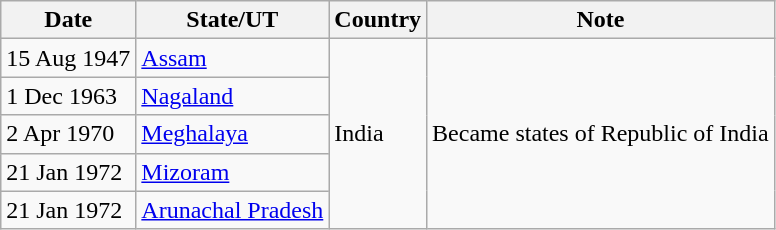<table class="wikitable">
<tr>
<th>Date</th>
<th>State/UT</th>
<th>Country</th>
<th>Note</th>
</tr>
<tr>
<td>15 Aug 1947</td>
<td><a href='#'>Assam</a></td>
<td rowspan="5"> India</td>
<td rowspan="5">Became states of Republic of India</td>
</tr>
<tr>
<td>1 Dec 1963</td>
<td><a href='#'>Nagaland</a></td>
</tr>
<tr>
<td>2 Apr 1970</td>
<td><a href='#'>Meghalaya</a></td>
</tr>
<tr>
<td>21 Jan 1972</td>
<td><a href='#'>Mizoram</a></td>
</tr>
<tr>
<td>21 Jan 1972</td>
<td><a href='#'>Arunachal Pradesh</a></td>
</tr>
</table>
